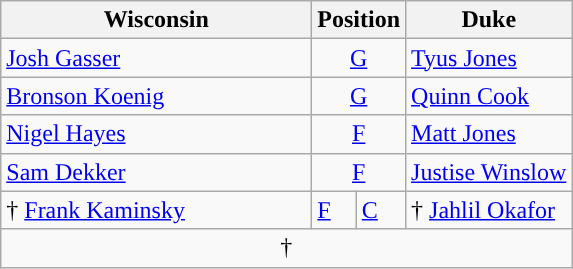<table class="wikitable">
<tr>
<th style="width:200px;">Wisconsin</th>
<th colspan="2">Position</th>
<th>Duke</th>
</tr>
<tr>
<td><a href='#'>Josh Gasser</a></td>
<td colspan="2" style="text-align:center"><a href='#'>G</a></td>
<td><a href='#'>Tyus Jones</a></td>
</tr>
<tr>
<td><a href='#'>Bronson Koenig</a></td>
<td colspan="2" style="text-align:center"><a href='#'>G</a></td>
<td><a href='#'>Quinn Cook</a></td>
</tr>
<tr>
<td><a href='#'>Nigel Hayes</a></td>
<td colspan="2" style="text-align:center"><a href='#'>F</a></td>
<td><a href='#'>Matt Jones</a></td>
</tr>
<tr>
<td><a href='#'>Sam Dekker</a></td>
<td colspan="2" style="text-align:center"><a href='#'>F</a></td>
<td><a href='#'>Justise Winslow</a></td>
</tr>
<tr>
<td>† <a href='#'>Frank Kaminsky</a></td>
<td><a href='#'>F</a></td>
<td><a href='#'>C</a></td>
<td>† <a href='#'>Jahlil Okafor</a></td>
</tr>
<tr>
<td colspan="5" align=center>† </td>
</tr>
</table>
